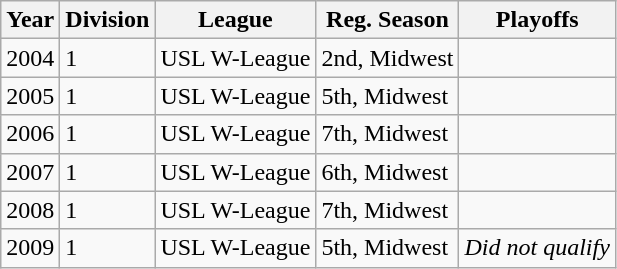<table class="wikitable">
<tr>
<th>Year</th>
<th>Division</th>
<th>League</th>
<th>Reg. Season</th>
<th>Playoffs</th>
</tr>
<tr>
<td>2004</td>
<td>1</td>
<td>USL W-League</td>
<td>2nd, Midwest</td>
<td></td>
</tr>
<tr>
<td>2005</td>
<td>1</td>
<td>USL W-League</td>
<td>5th, Midwest</td>
<td></td>
</tr>
<tr>
<td>2006</td>
<td>1</td>
<td>USL W-League</td>
<td>7th, Midwest</td>
<td></td>
</tr>
<tr>
<td>2007</td>
<td>1</td>
<td>USL W-League</td>
<td>6th, Midwest</td>
<td></td>
</tr>
<tr>
<td>2008</td>
<td>1</td>
<td>USL W-League</td>
<td>7th, Midwest</td>
<td></td>
</tr>
<tr>
<td>2009</td>
<td>1</td>
<td>USL W-League</td>
<td>5th, Midwest</td>
<td><em>Did not qualify</em></td>
</tr>
</table>
